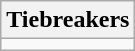<table class="wikitable collapsible collapsed">
<tr>
<th>Tiebreakers</th>
</tr>
<tr>
<td></td>
</tr>
</table>
